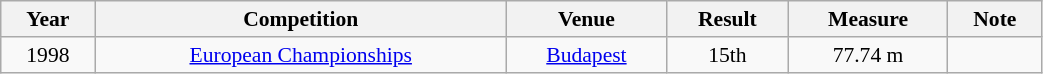<table class="wikitable" width=55% style="font-size:90%; text-align:center;">
<tr>
<th>Year</th>
<th>Competition</th>
<th>Venue</th>
<th>Result</th>
<th>Measure</th>
<th>Note</th>
</tr>
<tr>
<td>1998</td>
<td><a href='#'>European Championships</a></td>
<td> <a href='#'>Budapest</a></td>
<td>15th</td>
<td>77.74 m</td>
<td></td>
</tr>
</table>
